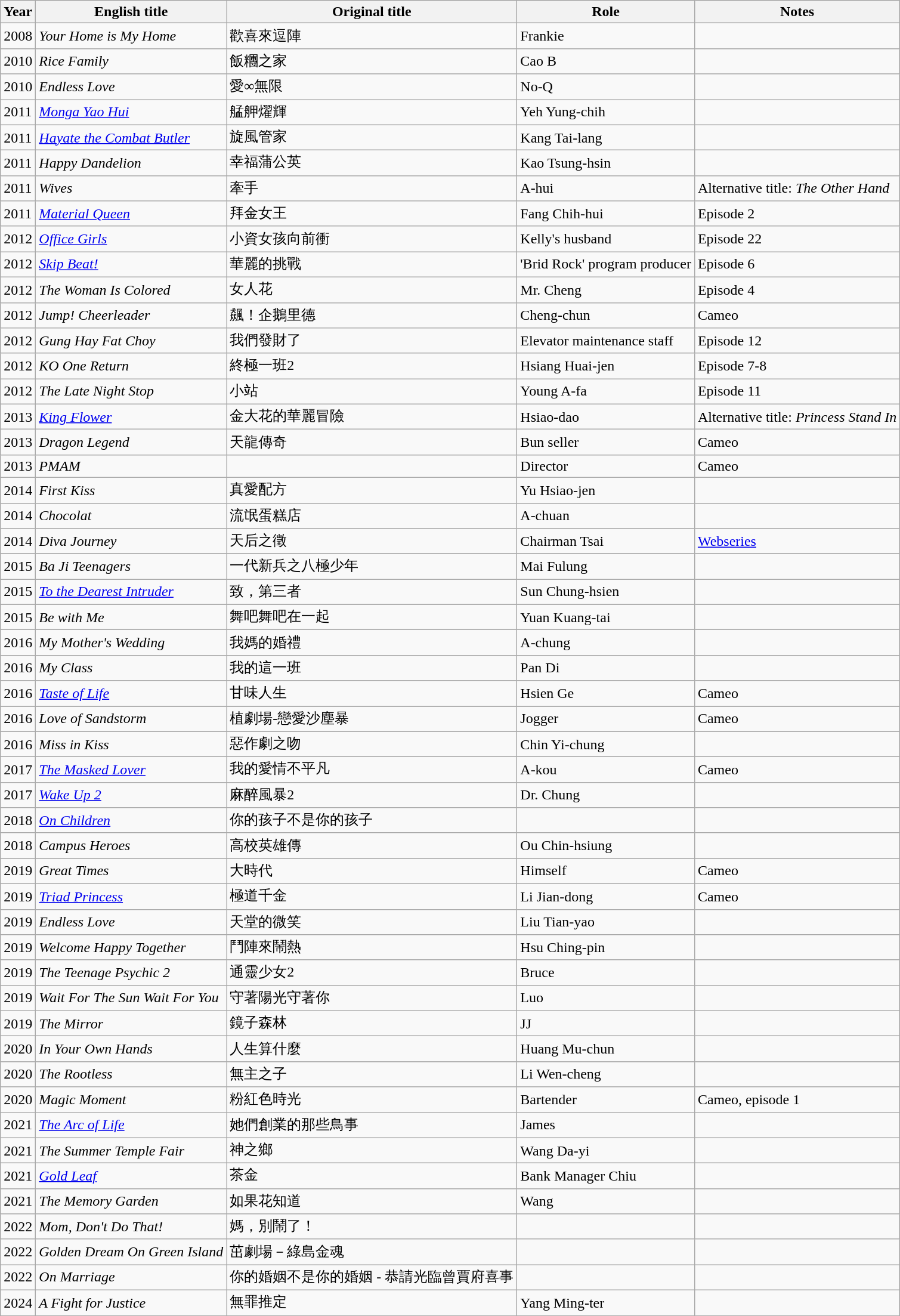<table class="wikitable sortable">
<tr>
<th>Year</th>
<th>English title</th>
<th>Original title</th>
<th>Role</th>
<th class="unsortable">Notes</th>
</tr>
<tr>
<td>2008</td>
<td><em>Your Home is My Home</em></td>
<td>歡喜來逗陣</td>
<td>Frankie</td>
<td></td>
</tr>
<tr>
<td>2010</td>
<td><em>Rice Family</em></td>
<td>飯糰之家</td>
<td>Cao B</td>
<td></td>
</tr>
<tr>
<td>2010</td>
<td><em>Endless Love</em></td>
<td>愛∞無限</td>
<td>No-Q</td>
<td></td>
</tr>
<tr>
<td>2011</td>
<td><em><a href='#'>Monga Yao Hui</a></em></td>
<td>艋舺燿輝</td>
<td>Yeh Yung-chih</td>
<td></td>
</tr>
<tr>
<td>2011</td>
<td><em><a href='#'>Hayate the Combat Butler</a></em></td>
<td>旋風管家</td>
<td>Kang Tai-lang</td>
<td></td>
</tr>
<tr>
<td>2011</td>
<td><em>Happy Dandelion</em></td>
<td>幸福蒲公英</td>
<td>Kao Tsung-hsin</td>
<td></td>
</tr>
<tr>
<td>2011</td>
<td><em>Wives</em></td>
<td>牽手</td>
<td>A-hui</td>
<td>Alternative title: <em>The Other Hand</em></td>
</tr>
<tr>
<td>2011</td>
<td><em><a href='#'>Material Queen</a></em></td>
<td>拜金女王</td>
<td>Fang Chih-hui</td>
<td>Episode 2</td>
</tr>
<tr>
<td>2012</td>
<td><em><a href='#'>Office Girls</a></em></td>
<td>小資女孩向前衝</td>
<td>Kelly's husband</td>
<td>Episode 22</td>
</tr>
<tr>
<td>2012</td>
<td><em><a href='#'>Skip Beat!</a></em></td>
<td>華麗的挑戰</td>
<td>'Brid Rock' program producer</td>
<td>Episode 6</td>
</tr>
<tr>
<td>2012</td>
<td><em>The Woman Is Colored</em></td>
<td>女人花</td>
<td>Mr. Cheng</td>
<td>Episode 4</td>
</tr>
<tr>
<td>2012</td>
<td><em>Jump! Cheerleader</em></td>
<td>飆！企鵝里德</td>
<td>Cheng-chun</td>
<td>Cameo</td>
</tr>
<tr>
<td>2012</td>
<td><em>Gung Hay Fat Choy</em></td>
<td>我們發財了</td>
<td>Elevator maintenance staff</td>
<td>Episode 12</td>
</tr>
<tr>
<td>2012</td>
<td><em>KO One Return</em></td>
<td>終極一班2</td>
<td>Hsiang Huai-jen</td>
<td>Episode 7-8</td>
</tr>
<tr>
<td>2012</td>
<td><em>The Late Night Stop</em></td>
<td>小站</td>
<td>Young A-fa</td>
<td>Episode 11</td>
</tr>
<tr>
<td>2013</td>
<td><em><a href='#'>King Flower</a></em></td>
<td>金大花的華麗冒險</td>
<td>Hsiao-dao</td>
<td>Alternative title: <em>Princess Stand In</em></td>
</tr>
<tr>
<td>2013</td>
<td><em>Dragon Legend</em></td>
<td>天龍傳奇</td>
<td>Bun seller</td>
<td>Cameo</td>
</tr>
<tr>
<td>2013</td>
<td><em>PMAM</em></td>
<td></td>
<td>Director</td>
<td>Cameo</td>
</tr>
<tr>
<td>2014</td>
<td><em>First Kiss</em></td>
<td>真愛配方</td>
<td>Yu Hsiao-jen</td>
<td></td>
</tr>
<tr>
<td>2014</td>
<td><em>Chocolat</em></td>
<td>流氓蛋糕店</td>
<td>A-chuan</td>
<td></td>
</tr>
<tr>
<td>2014</td>
<td><em>Diva Journey</em></td>
<td>天后之徵</td>
<td>Chairman Tsai</td>
<td><a href='#'>Webseries</a></td>
</tr>
<tr>
<td>2015</td>
<td><em>Ba Ji Teenagers</em></td>
<td>一代新兵之八極少年</td>
<td>Mai Fulung</td>
<td></td>
</tr>
<tr>
<td>2015</td>
<td><em><a href='#'>To the Dearest Intruder</a></em></td>
<td>致，第三者</td>
<td>Sun Chung-hsien</td>
<td></td>
</tr>
<tr>
<td>2015</td>
<td><em>Be with Me</em></td>
<td>舞吧舞吧在一起</td>
<td>Yuan Kuang-tai</td>
<td></td>
</tr>
<tr>
<td>2016</td>
<td><em>My Mother's Wedding</em></td>
<td>我媽的婚禮</td>
<td>A-chung</td>
<td></td>
</tr>
<tr>
<td>2016</td>
<td><em>My Class</em></td>
<td>我的這一班</td>
<td>Pan Di</td>
<td></td>
</tr>
<tr>
<td>2016</td>
<td><em><a href='#'>Taste of Life</a></em></td>
<td>甘味人生</td>
<td>Hsien Ge</td>
<td>Cameo</td>
</tr>
<tr>
<td>2016</td>
<td><em>Love of Sandstorm</em></td>
<td>植劇場-戀愛沙塵暴</td>
<td>Jogger</td>
<td>Cameo</td>
</tr>
<tr>
<td>2016</td>
<td><em>Miss in Kiss</em></td>
<td>惡作劇之吻</td>
<td>Chin Yi-chung</td>
<td></td>
</tr>
<tr>
<td>2017</td>
<td><em><a href='#'>The Masked Lover</a></em></td>
<td>我的愛情不平凡</td>
<td>A-kou</td>
<td>Cameo</td>
</tr>
<tr>
<td>2017</td>
<td><em><a href='#'>Wake Up 2</a></em></td>
<td>麻醉風暴2</td>
<td>Dr. Chung</td>
<td></td>
</tr>
<tr>
<td>2018</td>
<td><em><a href='#'>On Children</a></em></td>
<td>你的孩子不是你的孩子</td>
<td></td>
<td></td>
</tr>
<tr>
<td>2018</td>
<td><em>Campus Heroes</em></td>
<td>高校英雄傳</td>
<td>Ou Chin-hsiung</td>
<td></td>
</tr>
<tr>
<td>2019</td>
<td><em>Great Times</em></td>
<td>大時代</td>
<td>Himself</td>
<td>Cameo</td>
</tr>
<tr>
<td>2019</td>
<td><em><a href='#'>Triad Princess</a></em></td>
<td>極道千金</td>
<td>Li Jian-dong</td>
<td>Cameo</td>
</tr>
<tr>
<td>2019</td>
<td><em>Endless Love</em></td>
<td>天堂的微笑</td>
<td>Liu Tian-yao</td>
<td></td>
</tr>
<tr>
<td>2019</td>
<td><em>Welcome Happy Together</em></td>
<td>鬥陣來鬧熱</td>
<td>Hsu Ching-pin</td>
<td></td>
</tr>
<tr>
<td>2019</td>
<td><em>The Teenage Psychic 2</em></td>
<td>通靈少女2</td>
<td>Bruce</td>
<td></td>
</tr>
<tr>
<td>2019</td>
<td><em>Wait For The Sun Wait For You</em></td>
<td>守著陽光守著你</td>
<td>Luo</td>
<td></td>
</tr>
<tr>
<td>2019</td>
<td><em>The Mirror</em></td>
<td>鏡子森林</td>
<td>JJ</td>
<td></td>
</tr>
<tr>
<td>2020</td>
<td><em>In Your Own Hands</em></td>
<td>人生算什麼</td>
<td>Huang Mu-chun</td>
<td></td>
</tr>
<tr>
<td>2020</td>
<td><em>The Rootless</em></td>
<td>無主之子</td>
<td>Li Wen-cheng</td>
<td></td>
</tr>
<tr>
<td>2020</td>
<td><em>Magic Moment</em></td>
<td>粉紅色時光</td>
<td>Bartender</td>
<td>Cameo, episode 1</td>
</tr>
<tr>
<td>2021</td>
<td><em><a href='#'>The Arc of Life</a></em></td>
<td>她們創業的那些鳥事</td>
<td>James</td>
<td></td>
</tr>
<tr>
<td>2021</td>
<td><em>The Summer Temple Fair</em></td>
<td>神之鄉</td>
<td>Wang Da-yi</td>
<td></td>
</tr>
<tr>
<td>2021</td>
<td><em><a href='#'>Gold Leaf</a></em></td>
<td>茶金</td>
<td>Bank Manager Chiu</td>
<td></td>
</tr>
<tr>
<td>2021</td>
<td><em>The Memory Garden</em></td>
<td>如果花知道</td>
<td>Wang</td>
<td></td>
</tr>
<tr>
<td>2022</td>
<td><em>Mom, Don't Do That!</em></td>
<td>媽，別鬧了！</td>
<td></td>
<td></td>
</tr>
<tr>
<td>2022</td>
<td><em>Golden Dream On Green Island</em></td>
<td>茁劇場－綠島金魂</td>
<td></td>
<td></td>
</tr>
<tr>
<td>2022</td>
<td><em>On Marriage</em></td>
<td>你的婚姻不是你的婚姻 - 恭請光臨曾賈府喜事</td>
<td></td>
<td></td>
</tr>
<tr>
<td>2024</td>
<td><em>A Fight for Justice</em></td>
<td>無罪推定</td>
<td>Yang Ming-ter</td>
<td></td>
</tr>
</table>
